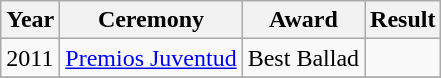<table class="wikitable">
<tr>
<th>Year</th>
<th>Ceremony</th>
<th>Award</th>
<th>Result</th>
</tr>
<tr>
<td>2011</td>
<td><a href='#'>Premios Juventud</a></td>
<td>Best Ballad</td>
<td></td>
</tr>
<tr>
</tr>
</table>
